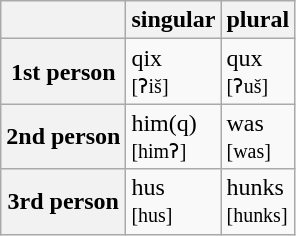<table class="wikitable">
<tr>
<th></th>
<th>singular</th>
<th>plural</th>
</tr>
<tr>
<th>1st person</th>
<td>qix<br><small>[ʔiš]</small></td>
<td>qux<br><small>[ʔuš]</small></td>
</tr>
<tr>
<th>2nd person</th>
<td>him(q)<br><small>[himʔ]</small></td>
<td>was<br><small>[was]</small></td>
</tr>
<tr>
<th>3rd person</th>
<td>hus<br><small>[hus]</small></td>
<td>hunks<br><small>[hunks]</small></td>
</tr>
</table>
